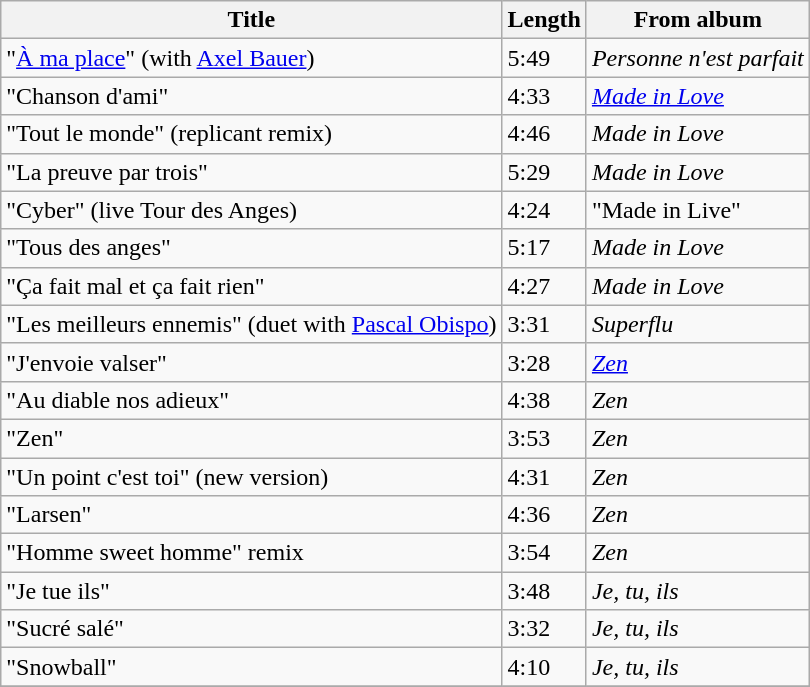<table class="wikitable">
<tr>
<th>Title</th>
<th>Length</th>
<th>From album</th>
</tr>
<tr ---->
<td>"<a href='#'>À ma place</a>" (with <a href='#'>Axel Bauer</a>)</td>
<td>5:49</td>
<td><em>Personne n'est parfait</em></td>
</tr>
<tr ---->
<td>"Chanson d'ami"</td>
<td>4:33</td>
<td><em><a href='#'>Made in Love</a></em></td>
</tr>
<tr ---->
<td>"Tout le monde" (replicant remix)</td>
<td>4:46</td>
<td><em>Made in Love</em></td>
</tr>
<tr ---->
<td>"La preuve par trois"</td>
<td>5:29</td>
<td><em>Made in Love</em></td>
</tr>
<tr ---->
<td>"Cyber" (live Tour des Anges)</td>
<td>4:24</td>
<td>"Made in Live"</td>
</tr>
<tr ---->
<td>"Tous des anges"</td>
<td>5:17</td>
<td><em>Made in Love</em></td>
</tr>
<tr ---->
<td>"Ça fait mal et ça fait rien"</td>
<td>4:27</td>
<td><em>Made in Love</em></td>
</tr>
<tr ---->
<td>"Les meilleurs ennemis" (duet with <a href='#'>Pascal Obispo</a>)</td>
<td>3:31</td>
<td><em>Superflu</em></td>
</tr>
<tr ---->
<td>"J'envoie valser"</td>
<td>3:28</td>
<td><em><a href='#'>Zen</a></em></td>
</tr>
<tr ---->
<td>"Au diable nos adieux"</td>
<td>4:38</td>
<td><em>Zen</em></td>
</tr>
<tr ---->
<td>"Zen"</td>
<td>3:53</td>
<td><em>Zen</em></td>
</tr>
<tr ---->
<td>"Un point c'est toi" (new version)</td>
<td>4:31</td>
<td><em>Zen</em></td>
</tr>
<tr ---->
<td>"Larsen"</td>
<td>4:36</td>
<td><em>Zen</em></td>
</tr>
<tr ---->
<td>"Homme sweet homme" remix</td>
<td>3:54</td>
<td><em>Zen</em></td>
</tr>
<tr ---->
<td>"Je tue ils"</td>
<td>3:48</td>
<td><em>Je, tu, ils</em></td>
</tr>
<tr ---->
<td>"Sucré salé"</td>
<td>3:32</td>
<td><em>Je, tu, ils</em></td>
</tr>
<tr ---->
<td>"Snowball"</td>
<td>4:10</td>
<td><em>Je, tu, ils</em></td>
</tr>
<tr ---->
</tr>
</table>
